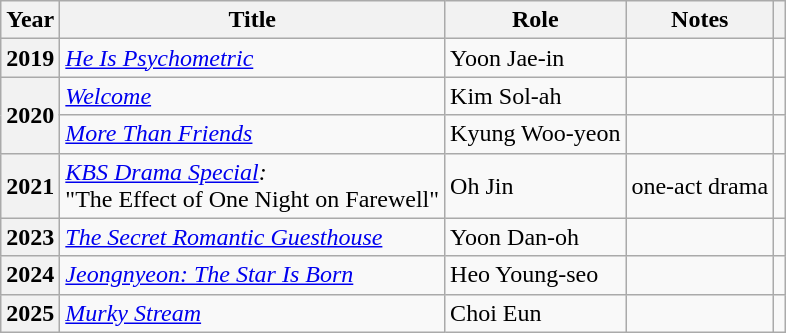<table class="wikitable plainrowheaders sortable">
<tr>
<th scope="col">Year</th>
<th scope="col">Title</th>
<th scope="col">Role</th>
<th scope="col">Notes</th>
<th scope="col" class="unsortable"></th>
</tr>
<tr>
<th scope="row">2019</th>
<td><em><a href='#'>He Is Psychometric</a></em></td>
<td>Yoon Jae-in</td>
<td></td>
<td style="text-align:center"></td>
</tr>
<tr>
<th scope="row" rowspan="2">2020</th>
<td><em><a href='#'>Welcome</a></em></td>
<td>Kim Sol-ah</td>
<td></td>
<td style="text-align:center"></td>
</tr>
<tr>
<td><em><a href='#'>More Than Friends</a></em></td>
<td>Kyung Woo-yeon</td>
<td></td>
<td style="text-align:center"></td>
</tr>
<tr>
<th scope="row">2021</th>
<td><em><a href='#'>KBS Drama Special</a>:</em><br>"The Effect of One Night on Farewell"</td>
<td>Oh Jin</td>
<td>one-act drama</td>
<td style="text-align:center"></td>
</tr>
<tr>
<th scope="row">2023</th>
<td><em><a href='#'>The Secret Romantic Guesthouse</a></em></td>
<td>Yoon Dan-oh</td>
<td></td>
<td style="text-align:center"></td>
</tr>
<tr>
<th scope="row">2024</th>
<td><em><a href='#'>Jeongnyeon: The Star Is Born</a></em></td>
<td>Heo Young-seo</td>
<td></td>
<td style="text-align:center"></td>
</tr>
<tr>
<th scope="row">2025</th>
<td><em><a href='#'>Murky Stream</a></em></td>
<td>Choi Eun</td>
<td></td>
<td style="text-align:center"></td>
</tr>
</table>
